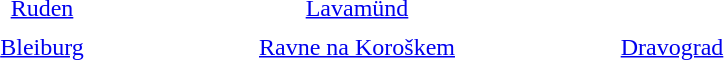<table width="50%">
<tr ---->
<td width ="33%" align="center"><a href='#'>Ruden</a></td>
<td width ="33%" align="center"><a href='#'>Lavamünd</a></td>
<td width ="33%" align="center"></td>
</tr>
<tr ---->
<td width ="33%" align="center"></td>
<td width ="33%" align="center"></td>
<td width ="33%" align="center"></td>
</tr>
<tr ---->
<td width ="33%" align="center"><a href='#'>Bleiburg</a></td>
<td width ="33%" align="center"><a href='#'>Ravne na Koroškem</a></td>
<td width ="33%" align="center"><a href='#'>Dravograd</a></td>
</tr>
</table>
